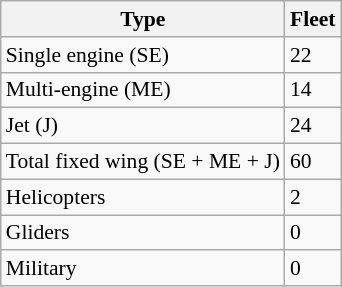<table class="wikitable sortable" style="font-size: 90%">
<tr>
<th>Type</th>
<th>Fleet</th>
</tr>
<tr>
<td>Single engine (SE)</td>
<td>22</td>
</tr>
<tr>
<td>Multi-engine (ME)</td>
<td>14</td>
</tr>
<tr>
<td>Jet (J)</td>
<td>24</td>
</tr>
<tr>
<td>Total fixed wing (SE + ME + J)</td>
<td>60</td>
</tr>
<tr>
<td>Helicopters</td>
<td>2</td>
</tr>
<tr>
<td>Gliders</td>
<td>0</td>
</tr>
<tr>
<td>Military</td>
<td>0</td>
</tr>
</table>
